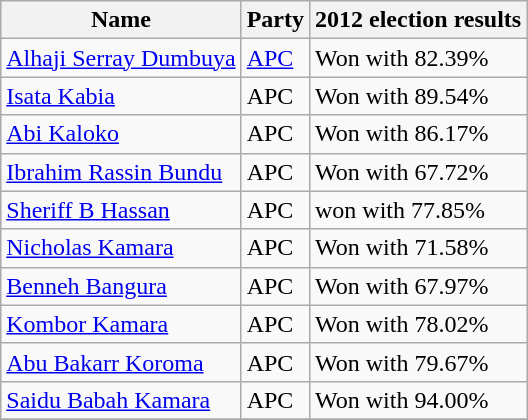<table class="wikitable">
<tr>
<th>Name</th>
<th>Party</th>
<th>2012 election results</th>
</tr>
<tr>
<td><a href='#'>Alhaji Serray Dumbuya</a></td>
<td><a href='#'>APC</a></td>
<td>Won with 82.39%</td>
</tr>
<tr>
<td><a href='#'>Isata Kabia</a></td>
<td>APC</td>
<td>Won with 89.54%</td>
</tr>
<tr>
<td><a href='#'>Abi Kaloko</a></td>
<td>APC</td>
<td>Won with 86.17%</td>
</tr>
<tr>
<td><a href='#'>Ibrahim Rassin Bundu</a></td>
<td>APC</td>
<td>Won with 67.72%</td>
</tr>
<tr>
<td><a href='#'>Sheriff B Hassan</a></td>
<td>APC</td>
<td>won with 77.85%</td>
</tr>
<tr>
<td><a href='#'>Nicholas Kamara</a></td>
<td>APC</td>
<td>Won with 71.58%</td>
</tr>
<tr>
<td><a href='#'>Benneh Bangura</a></td>
<td>APC</td>
<td>Won with 67.97%</td>
</tr>
<tr>
<td><a href='#'>Kombor Kamara</a></td>
<td>APC</td>
<td>Won with 78.02%</td>
</tr>
<tr>
<td><a href='#'>Abu Bakarr Koroma</a></td>
<td>APC</td>
<td>Won with 79.67%</td>
</tr>
<tr>
<td><a href='#'>Saidu Babah Kamara</a></td>
<td>APC</td>
<td>Won with 94.00%</td>
</tr>
<tr>
</tr>
</table>
